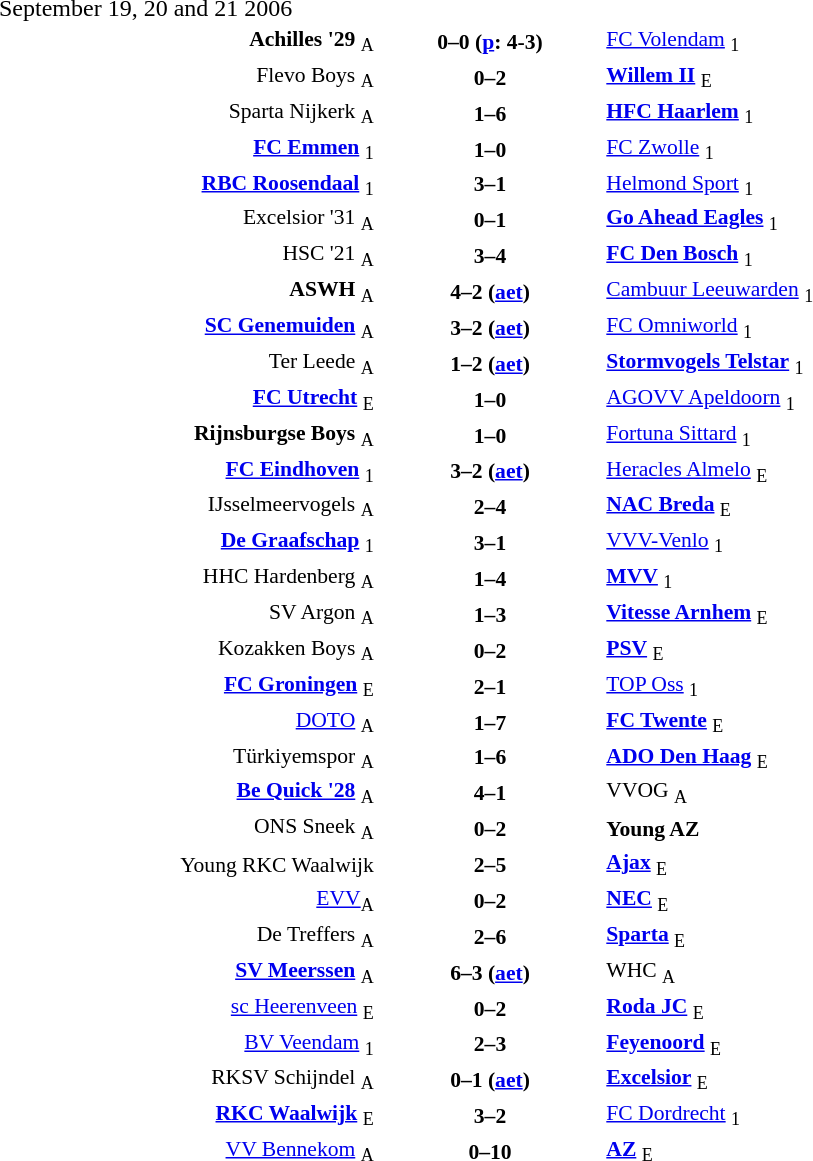<table width=100% cellspacing=1>
<tr>
<th width=20%></th>
<th width=12%></th>
<th width=20%></th>
<th></th>
</tr>
<tr>
<td>September 19, 20  and 21 2006</td>
</tr>
<tr style=font-size:90%>
<td align=right><strong>Achilles '29</strong> <sub>A</sub></td>
<td align=center><strong>0–0 (<a href='#'>p</a>: 4-3)</strong></td>
<td><a href='#'>FC Volendam</a> <sub>1</sub></td>
</tr>
<tr style=font-size:90%>
<td align=right>Flevo Boys <sub>A</sub></td>
<td align=center><strong>0–2</strong></td>
<td><strong><a href='#'>Willem II</a></strong> <sub>E</sub></td>
</tr>
<tr style=font-size:90%>
<td align=right>Sparta Nijkerk <sub>A</sub></td>
<td align=center><strong>1–6</strong></td>
<td><strong><a href='#'>HFC Haarlem</a></strong> <sub>1</sub></td>
</tr>
<tr style=font-size:90%>
<td align=right><strong><a href='#'>FC Emmen</a></strong> <sub>1</sub></td>
<td align=center><strong>1–0</strong></td>
<td><a href='#'>FC Zwolle</a> <sub>1</sub></td>
</tr>
<tr style=font-size:90%>
<td align=right><strong><a href='#'>RBC Roosendaal</a></strong> <sub>1</sub></td>
<td align=center><strong>3–1</strong></td>
<td><a href='#'>Helmond Sport</a> <sub>1</sub></td>
</tr>
<tr style=font-size:90%>
<td align=right>Excelsior '31 <sub>A</sub></td>
<td align=center><strong>0–1</strong></td>
<td><strong><a href='#'>Go Ahead Eagles</a></strong> <sub>1</sub></td>
</tr>
<tr style=font-size:90%>
<td align=right>HSC '21 <sub>A</sub></td>
<td align=center><strong>3–4</strong></td>
<td><strong><a href='#'>FC Den Bosch</a></strong> <sub>1</sub></td>
</tr>
<tr style=font-size:90%>
<td align=right><strong>ASWH</strong> <sub>A</sub></td>
<td align=center><strong>4–2 (<a href='#'>aet</a>)</strong></td>
<td><a href='#'>Cambuur Leeuwarden</a> <sub>1</sub></td>
</tr>
<tr style=font-size:90%>
<td align=right><strong><a href='#'>SC Genemuiden</a></strong> <sub>A</sub></td>
<td align=center><strong>3–2 (<a href='#'>aet</a>)</strong></td>
<td><a href='#'>FC Omniworld</a> <sub>1</sub></td>
</tr>
<tr style=font-size:90%>
<td align=right>Ter Leede <sub>A</sub></td>
<td align=center><strong>1–2 (<a href='#'>aet</a>)</strong></td>
<td><strong><a href='#'>Stormvogels Telstar</a></strong> <sub>1</sub></td>
</tr>
<tr style=font-size:90%>
<td align=right><strong><a href='#'>FC Utrecht</a></strong> <sub>E</sub></td>
<td align=center><strong>1–0</strong></td>
<td><a href='#'>AGOVV Apeldoorn</a> <sub>1</sub></td>
</tr>
<tr style=font-size:90%>
<td align=right><strong>Rijnsburgse Boys</strong> <sub>A</sub></td>
<td align=center><strong>1–0</strong></td>
<td><a href='#'>Fortuna Sittard</a> <sub>1</sub></td>
</tr>
<tr style=font-size:90%>
<td align=right><strong><a href='#'>FC Eindhoven</a></strong> <sub>1</sub></td>
<td align=center><strong>3–2 (<a href='#'>aet</a>)</strong></td>
<td><a href='#'>Heracles Almelo</a> <sub>E</sub></td>
</tr>
<tr style=font-size:90%>
<td align=right>IJsselmeervogels <sub>A</sub></td>
<td align=center><strong>2–4</strong></td>
<td><strong><a href='#'>NAC Breda</a></strong> <sub>E</sub></td>
</tr>
<tr style=font-size:90%>
<td align=right><strong><a href='#'>De Graafschap</a></strong> <sub>1</sub></td>
<td align=center><strong>3–1</strong></td>
<td><a href='#'>VVV-Venlo</a> <sub>1</sub></td>
</tr>
<tr style=font-size:90%>
<td align=right>HHC Hardenberg <sub>A</sub></td>
<td align=center><strong>1–4</strong></td>
<td><strong><a href='#'>MVV</a></strong> <sub>1</sub></td>
</tr>
<tr style=font-size:90%>
<td align=right>SV Argon <sub>A</sub></td>
<td align=center><strong>1–3</strong></td>
<td><strong><a href='#'>Vitesse Arnhem</a></strong> <sub>E</sub></td>
</tr>
<tr style=font-size:90%>
<td align=right>Kozakken Boys <sub>A</sub></td>
<td align=center><strong>0–2</strong></td>
<td><strong><a href='#'>PSV</a></strong> <sub>E</sub></td>
</tr>
<tr style=font-size:90%>
<td align=right><strong><a href='#'>FC Groningen</a></strong> <sub>E</sub></td>
<td align=center><strong>2–1</strong></td>
<td><a href='#'>TOP Oss</a> <sub>1</sub></td>
</tr>
<tr style=font-size:90%>
<td align=right><a href='#'>DOTO</a> <sub>A</sub></td>
<td align=center><strong>1–7</strong></td>
<td><strong><a href='#'>FC Twente</a></strong> <sub>E</sub></td>
</tr>
<tr style=font-size:90%>
<td align=right>Türkiyemspor <sub>A</sub></td>
<td align=center><strong>1–6</strong></td>
<td><strong><a href='#'>ADO Den Haag</a></strong> <sub>E</sub></td>
</tr>
<tr style=font-size:90%>
<td align=right><strong><a href='#'>Be Quick '28</a></strong> <sub>A</sub></td>
<td align=center><strong>4–1</strong></td>
<td>VVOG <sub>A</sub></td>
</tr>
<tr style=font-size:90%>
<td align=right>ONS Sneek <sub>A</sub></td>
<td align=center><strong>0–2</strong></td>
<td><strong>Young AZ</strong></td>
</tr>
<tr style=font-size:90%>
<td align=right>Young RKC Waalwijk</td>
<td align=center><strong>2–5</strong></td>
<td><strong><a href='#'>Ajax</a></strong> <sub>E</sub></td>
</tr>
<tr style=font-size:90%>
<td align=right><a href='#'>EVV</a><sub>A</sub></td>
<td align=center><strong>0–2</strong></td>
<td><strong><a href='#'>NEC</a></strong> <sub>E</sub></td>
</tr>
<tr style=font-size:90%>
<td align=right>De Treffers <sub>A</sub></td>
<td align=center><strong>2–6</strong></td>
<td><strong><a href='#'>Sparta</a></strong> <sub>E</sub></td>
</tr>
<tr style=font-size:90%>
<td align=right><strong><a href='#'>SV Meerssen</a></strong> <sub>A</sub></td>
<td align=center><strong>6–3 (<a href='#'>aet</a>)</strong></td>
<td>WHC <sub>A</sub></td>
</tr>
<tr style=font-size:90%>
<td align=right><a href='#'>sc Heerenveen</a> <sub>E</sub></td>
<td align=center><strong>0–2</strong></td>
<td><strong><a href='#'>Roda JC</a></strong> <sub>E</sub></td>
</tr>
<tr style=font-size:90%>
<td align=right><a href='#'>BV Veendam</a> <sub>1</sub></td>
<td align=center><strong>2–3</strong></td>
<td><strong><a href='#'>Feyenoord</a></strong> <sub>E</sub></td>
</tr>
<tr style=font-size:90%>
<td align=right>RKSV Schijndel <sub>A</sub></td>
<td align=center><strong>0–1 (<a href='#'>aet</a>)</strong></td>
<td><strong><a href='#'>Excelsior</a></strong> <sub>E</sub></td>
</tr>
<tr style=font-size:90%>
<td align=right><strong><a href='#'>RKC Waalwijk</a></strong> <sub>E</sub></td>
<td align=center><strong>3–2</strong></td>
<td><a href='#'>FC Dordrecht</a> <sub>1</sub></td>
</tr>
<tr style=font-size:90%>
<td align=right><a href='#'>VV Bennekom</a> <sub>A</sub></td>
<td align=center><strong>0–10</strong></td>
<td><strong><a href='#'>AZ</a></strong> <sub>E</sub></td>
</tr>
</table>
